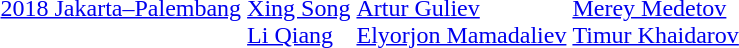<table>
<tr>
<td><a href='#'>2018 Jakarta–Palembang</a></td>
<td><br><a href='#'>Xing Song</a><br><a href='#'>Li Qiang</a></td>
<td><br><a href='#'>Artur Guliev</a><br><a href='#'>Elyorjon Mamadaliev</a></td>
<td><br><a href='#'>Merey Medetov</a><br><a href='#'>Timur Khaidarov</a></td>
</tr>
</table>
